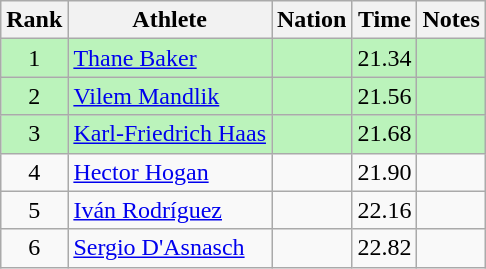<table class="wikitable sortable" style="text-align:center">
<tr>
<th>Rank</th>
<th>Athlete</th>
<th>Nation</th>
<th>Time</th>
<th>Notes</th>
</tr>
<tr bgcolor=bbf3bb>
<td>1</td>
<td align=left><a href='#'>Thane Baker</a></td>
<td align=left></td>
<td>21.34</td>
<td></td>
</tr>
<tr bgcolor=bbf3bb>
<td>2</td>
<td align=left><a href='#'>Vilem Mandlik</a></td>
<td align=left></td>
<td>21.56</td>
<td></td>
</tr>
<tr bgcolor=bbf3bb>
<td>3</td>
<td align=left><a href='#'>Karl-Friedrich Haas</a></td>
<td align=left></td>
<td>21.68</td>
<td></td>
</tr>
<tr>
<td>4</td>
<td align=left><a href='#'>Hector Hogan</a></td>
<td align=left></td>
<td>21.90</td>
<td></td>
</tr>
<tr>
<td>5</td>
<td align=left><a href='#'>Iván Rodríguez</a></td>
<td align=left></td>
<td>22.16</td>
<td></td>
</tr>
<tr>
<td>6</td>
<td align=left><a href='#'>Sergio D'Asnasch</a></td>
<td align=left></td>
<td>22.82</td>
<td></td>
</tr>
</table>
